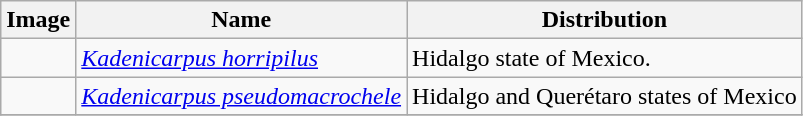<table class="wikitable">
<tr>
<th>Image</th>
<th>Name</th>
<th>Distribution</th>
</tr>
<tr>
<td></td>
<td><em><a href='#'>Kadenicarpus horripilus</a></em> </td>
<td>Hidalgo state of Mexico.</td>
</tr>
<tr>
<td></td>
<td><em><a href='#'>Kadenicarpus pseudomacrochele</a></em> </td>
<td>Hidalgo and Querétaro states of Mexico</td>
</tr>
<tr>
</tr>
</table>
